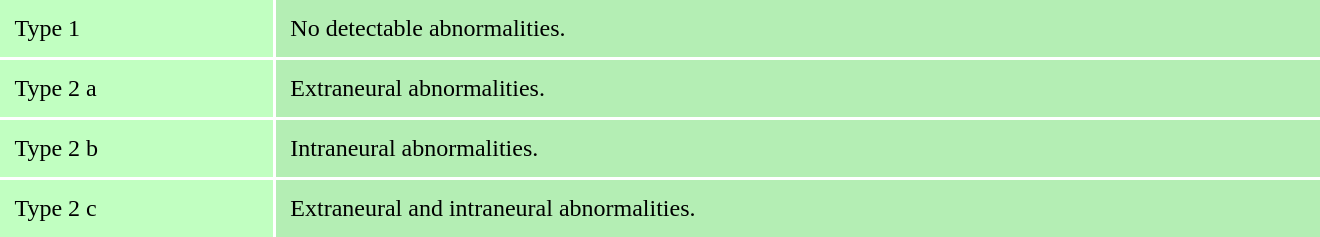<table valign=top align=center width=70% cellpadding=10|>
<tr>
<td bgcolor=C1FFC1>Type 1</td>
<td bgcolor=B4EEB4>No detectable abnormalities.</td>
</tr>
<tr>
<td bgcolor=C1FFC1>Type 2 a</td>
<td bgcolor=B4EEB4>Extraneural abnormalities.</td>
</tr>
<tr>
<td bgcolor=C1FFC1>Type 2 b</td>
<td bgcolor=B4EEB4>Intraneural abnormalities.</td>
</tr>
<tr>
<td bgcolor=C1FFC1>Type 2 c</td>
<td bgcolor=B4EEB4>Extraneural and intraneural abnormalities.</td>
</tr>
</table>
